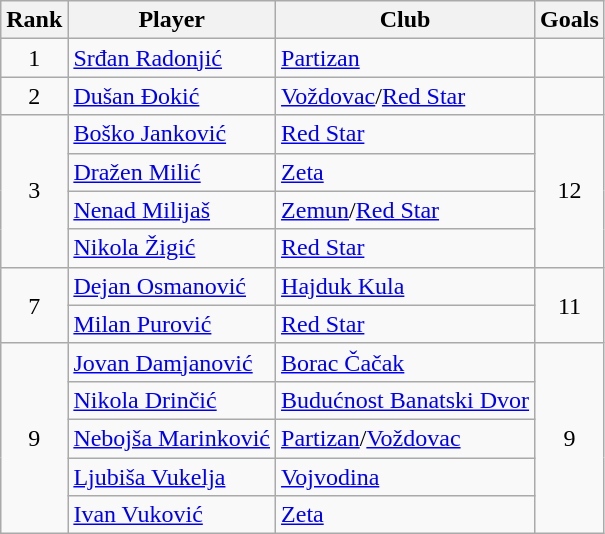<table class="wikitable">
<tr>
<th>Rank</th>
<th>Player</th>
<th>Club</th>
<th>Goals</th>
</tr>
<tr>
<td rowspan=1 align=center>1</td>
<td> <a href='#'>Srđan Radonjić</a></td>
<td><a href='#'>Partizan</a></td>
<td></td>
</tr>
<tr>
<td align=center>2</td>
<td> <a href='#'>Dušan Đokić</a></td>
<td><a href='#'>Voždovac</a>/<a href='#'>Red Star</a></td>
<td></td>
</tr>
<tr>
<td rowspan=4 align=center>3</td>
<td> <a href='#'>Boško Janković</a></td>
<td><a href='#'>Red Star</a></td>
<td rowspan=4 align=center>12</td>
</tr>
<tr>
<td> <a href='#'>Dražen Milić</a></td>
<td><a href='#'>Zeta</a></td>
</tr>
<tr>
<td> <a href='#'>Nenad Milijaš</a></td>
<td><a href='#'>Zemun</a>/<a href='#'>Red Star</a></td>
</tr>
<tr>
<td> <a href='#'>Nikola Žigić</a></td>
<td><a href='#'>Red Star</a></td>
</tr>
<tr>
<td rowspan=2 align=center>7</td>
<td> <a href='#'>Dejan Osmanović</a></td>
<td><a href='#'>Hajduk Kula</a></td>
<td rowspan=2 align=center>11</td>
</tr>
<tr>
<td> <a href='#'>Milan Purović</a></td>
<td><a href='#'>Red Star</a></td>
</tr>
<tr>
<td rowspan=5 align=center>9</td>
<td> <a href='#'>Jovan Damjanović</a></td>
<td><a href='#'>Borac Čačak</a></td>
<td rowspan=5 align=center>9</td>
</tr>
<tr>
<td> <a href='#'>Nikola Drinčić</a></td>
<td><a href='#'>Budućnost Banatski Dvor</a></td>
</tr>
<tr>
<td> <a href='#'>Nebojša Marinković</a></td>
<td><a href='#'>Partizan</a>/<a href='#'>Voždovac</a></td>
</tr>
<tr>
<td> <a href='#'>Ljubiša Vukelja</a></td>
<td><a href='#'>Vojvodina</a></td>
</tr>
<tr>
<td> <a href='#'>Ivan Vuković</a></td>
<td><a href='#'>Zeta</a></td>
</tr>
</table>
